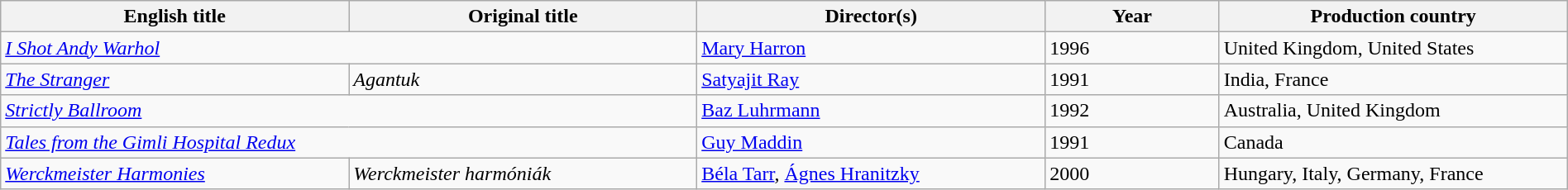<table class="sortable wikitable" width="100%" cellpadding="5">
<tr>
<th scope="col" width="20%">English title</th>
<th scope="col" width="20%">Original title</th>
<th scope="col" width="20%">Director(s)</th>
<th scope="col" width="10%">Year</th>
<th scope="col" width="20%">Production country</th>
</tr>
<tr>
<td colspan=2><em><a href='#'>I Shot Andy Warhol</a></em></td>
<td><a href='#'>Mary Harron</a></td>
<td>1996</td>
<td>United Kingdom, United States</td>
</tr>
<tr>
<td><em><a href='#'>The Stranger</a></em></td>
<td><em>Agantuk</em></td>
<td><a href='#'>Satyajit Ray</a></td>
<td>1991</td>
<td>India, France</td>
</tr>
<tr>
<td colspan=2><em><a href='#'>Strictly Ballroom</a></em></td>
<td><a href='#'>Baz Luhrmann</a></td>
<td>1992</td>
<td>Australia, United Kingdom</td>
</tr>
<tr>
<td colspan=2><em><a href='#'>Tales from the Gimli Hospital Redux</a></em></td>
<td><a href='#'>Guy Maddin</a></td>
<td>1991</td>
<td>Canada</td>
</tr>
<tr>
<td><em><a href='#'>Werckmeister Harmonies</a></em></td>
<td><em>Werckmeister harmóniák</em></td>
<td><a href='#'>Béla Tarr</a>, <a href='#'>Ágnes Hranitzky</a></td>
<td>2000</td>
<td>Hungary, Italy, Germany, France</td>
</tr>
</table>
